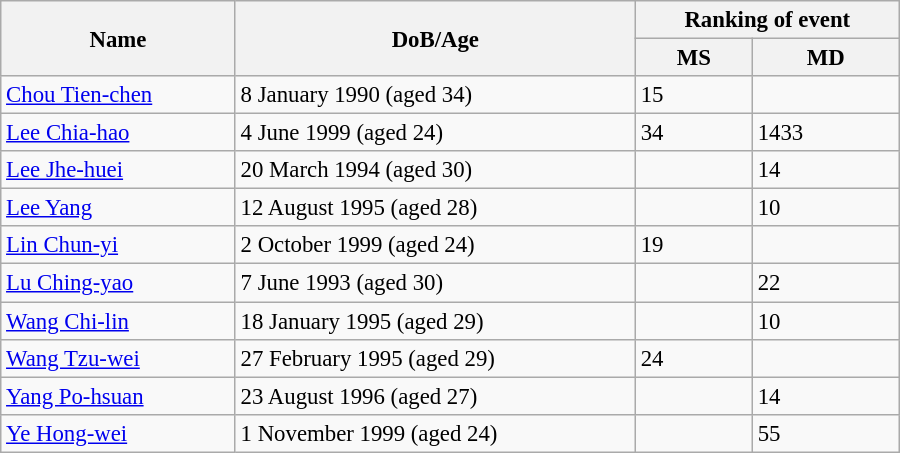<table class="wikitable" style="width:600px; font-size:95%;">
<tr>
<th rowspan="2" align="left">Name</th>
<th rowspan="2" align="left">DoB/Age</th>
<th colspan="2" align="center">Ranking of event</th>
</tr>
<tr>
<th align="center">MS</th>
<th align="center">MD</th>
</tr>
<tr>
<td align="left"><a href='#'>Chou Tien-chen</a></td>
<td align="left">8 January 1990 (aged 34)</td>
<td>15</td>
<td></td>
</tr>
<tr>
<td align="left"><a href='#'>Lee Chia-hao</a></td>
<td align="left">4 June 1999 (aged 24)</td>
<td>34</td>
<td>1433</td>
</tr>
<tr>
<td align="left"><a href='#'>Lee Jhe-huei</a></td>
<td align="left">20 March 1994 (aged 30)</td>
<td></td>
<td>14</td>
</tr>
<tr>
<td align="left"><a href='#'>Lee Yang</a></td>
<td align="left">12 August 1995 (aged 28)</td>
<td></td>
<td>10</td>
</tr>
<tr>
<td align="left"><a href='#'>Lin Chun-yi</a></td>
<td align="left">2 October 1999 (aged 24)</td>
<td>19</td>
<td></td>
</tr>
<tr>
<td align="left"><a href='#'>Lu Ching-yao</a></td>
<td align="left">7 June 1993 (aged 30)</td>
<td></td>
<td>22</td>
</tr>
<tr>
<td align="left"><a href='#'>Wang Chi-lin</a></td>
<td align="left">18 January 1995 (aged 29)</td>
<td></td>
<td>10</td>
</tr>
<tr>
<td align="left"><a href='#'>Wang Tzu-wei</a></td>
<td align="left">27 February 1995 (aged 29)</td>
<td>24</td>
<td></td>
</tr>
<tr>
<td><a href='#'>Yang Po-hsuan</a></td>
<td>23 August 1996 (aged 27)</td>
<td></td>
<td>14</td>
</tr>
<tr>
<td><a href='#'>Ye Hong-wei</a></td>
<td>1 November 1999 (aged 24)</td>
<td></td>
<td>55</td>
</tr>
</table>
